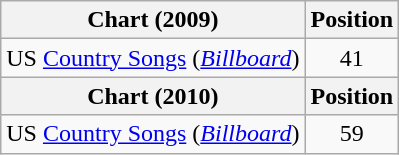<table class="wikitable sortable">
<tr>
<th scope="col">Chart (2009)</th>
<th scope="col">Position</th>
</tr>
<tr>
<td>US <a href='#'>Country Songs</a> (<em><a href='#'>Billboard</a></em>)</td>
<td align="center">41</td>
</tr>
<tr>
<th scope="col">Chart (2010)</th>
<th scope="col">Position</th>
</tr>
<tr>
<td>US <a href='#'>Country Songs</a> (<em><a href='#'>Billboard</a></em>)</td>
<td align="center">59</td>
</tr>
</table>
